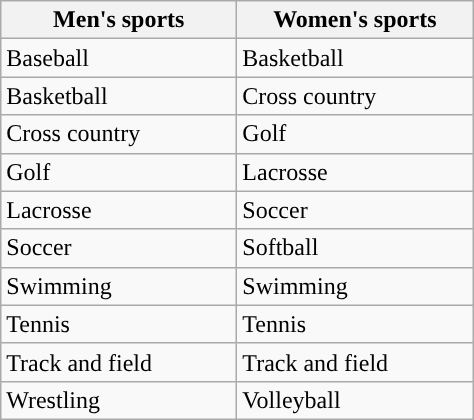<table class="wikitable"; style= "text-align: ">
<tr>
<th width=150px>Men's sports</th>
<th width=150px>Women's sports</th>
</tr>
<tr>
<td>Baseball</td>
<td>Basketball</td>
</tr>
<tr>
<td>Basketball</td>
<td>Cross country</td>
</tr>
<tr>
<td>Cross country</td>
<td>Golf</td>
</tr>
<tr>
<td>Golf</td>
<td>Lacrosse</td>
</tr>
<tr>
<td>Lacrosse</td>
<td>Soccer</td>
</tr>
<tr>
<td>Soccer</td>
<td>Softball</td>
</tr>
<tr>
<td>Swimming</td>
<td>Swimming</td>
</tr>
<tr>
<td>Tennis</td>
<td>Tennis</td>
</tr>
<tr>
<td>Track and field</td>
<td>Track and field</td>
</tr>
<tr>
<td>Wrestling</td>
<td>Volleyball</td>
</tr>
</table>
